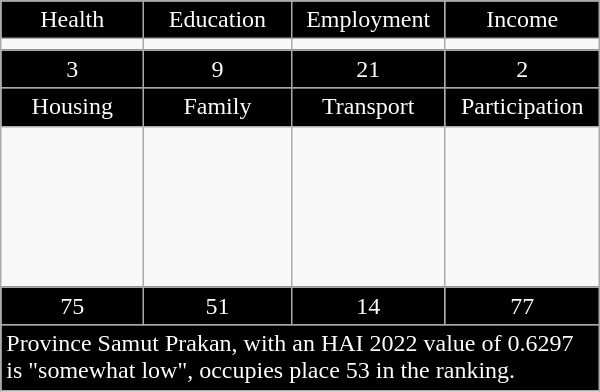<table class="wikitable floatright" style="width:400px;">
<tr>
<td style="text-align:center; width:100px; background:black; color:white;">Health</td>
<td style="text-align:center; width:100px; background:black; color:white;">Education</td>
<td style="text-align:center; width:100px; background:black; color:white;">Employment</td>
<td style="text-align:center; width:100px; background:black; color:white;">Income</td>
</tr>
<tr>
<td></td>
<td></td>
<td></td>
<td></td>
</tr>
<tr>
<td style="text-align:center; background:black; color:white;">3</td>
<td style="text-align:center; background:black; color:white;">9</td>
<td style="text-align:center; background:black; color:white;">21</td>
<td style="text-align:center; background:black; color:white;">2</td>
</tr>
<tr>
<td style="text-align:center; background:black; color:white;">Housing</td>
<td style="text-align:center; background:black; color:white;">Family</td>
<td style="text-align:center; background:black; color:white;">Transport</td>
<td style="text-align:center; background:black; color:white;">Participation</td>
</tr>
<tr>
<td style="height:100px;"></td>
<td></td>
<td></td>
<td></td>
</tr>
<tr>
<td style="text-align:center; background:black; color:white;">75</td>
<td style="text-align:center; background:black; color:white;">51</td>
<td style="text-align:center; background:black; color:white;">14</td>
<td style="text-align:center; background:black; color:white;">77</td>
</tr>
<tr>
<td colspan="4"; style="background:black; color:white;">Province Samut Prakan, with an HAI 2022 value of 0.6297 is "somewhat low", occupies place 53 in the ranking.</td>
</tr>
</table>
